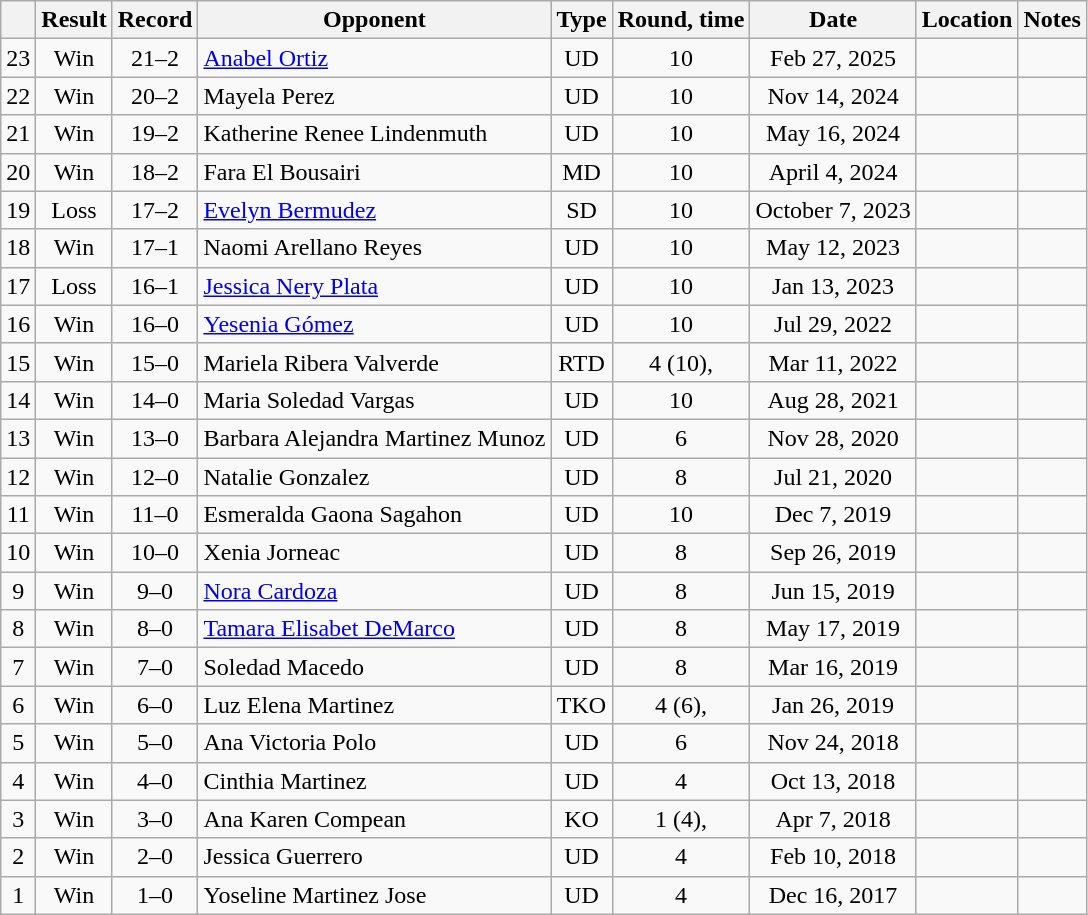<table class=wikitable style=text-align:center>
<tr>
<th></th>
<th>Result</th>
<th>Record</th>
<th>Opponent</th>
<th>Type</th>
<th>Round, time</th>
<th>Date</th>
<th>Location</th>
<th>Notes</th>
</tr>
<tr>
<td>23</td>
<td>Win</td>
<td>21–2</td>
<td align=left><a href='#'>Anabel Ortiz</a></td>
<td>UD</td>
<td>10</td>
<td>Feb 27, 2025</td>
<td align=left></td>
<td align=left></td>
</tr>
<tr>
<td>22</td>
<td>Win</td>
<td>20–2</td>
<td align=left>Mayela Perez</td>
<td>UD</td>
<td>10</td>
<td>Nov 14, 2024</td>
<td align=left></td>
<td align=left></td>
</tr>
<tr>
<td>21</td>
<td>Win</td>
<td>19–2</td>
<td align=left>Katherine Renee Lindenmuth</td>
<td>UD</td>
<td>10</td>
<td>May 16, 2024</td>
<td align=left></td>
<td align=left></td>
</tr>
<tr>
<td>20</td>
<td>Win</td>
<td>18–2</td>
<td align=left>Fara El Bousairi</td>
<td>MD</td>
<td>10</td>
<td>April 4, 2024</td>
<td align=left></td>
<td align=left></td>
</tr>
<tr>
<td>19</td>
<td>Loss</td>
<td>17–2</td>
<td align=left><a href='#'>Evelyn Bermudez</a></td>
<td>SD</td>
<td>10</td>
<td>October 7, 2023</td>
<td align=left></td>
<td align=left></td>
</tr>
<tr>
<td>18</td>
<td>Win</td>
<td>17–1</td>
<td align=left>Naomi Arellano Reyes</td>
<td>UD</td>
<td>10</td>
<td>May 12, 2023</td>
<td align=left></td>
<td align=left></td>
</tr>
<tr>
<td>17</td>
<td>Loss</td>
<td>16–1</td>
<td align=left><a href='#'>Jessica Nery Plata</a></td>
<td>UD</td>
<td>10</td>
<td>Jan 13, 2023</td>
<td align=left></td>
<td align=left></td>
</tr>
<tr>
<td>16</td>
<td>Win</td>
<td>16–0</td>
<td align=left><a href='#'>Yesenia Gómez</a></td>
<td>UD</td>
<td>10</td>
<td>Jul 29, 2022</td>
<td align=left></td>
<td align=left></td>
</tr>
<tr>
<td>15</td>
<td>Win</td>
<td>15–0</td>
<td align=left>Mariela Ribera Valverde</td>
<td>RTD</td>
<td>4 (10), </td>
<td>Mar 11, 2022</td>
<td align=left></td>
<td align=left></td>
</tr>
<tr>
<td>14</td>
<td>Win</td>
<td>14–0</td>
<td align=left>Maria Soledad Vargas</td>
<td>UD</td>
<td>10</td>
<td>Aug 28, 2021</td>
<td align=left></td>
<td align=left></td>
</tr>
<tr>
<td>13</td>
<td>Win</td>
<td>13–0</td>
<td align=left>Barbara Alejandra Martinez Munoz</td>
<td>UD</td>
<td>6</td>
<td>Nov 28, 2020</td>
<td align=left></td>
<td align=left></td>
</tr>
<tr>
<td>12</td>
<td>Win</td>
<td>12–0</td>
<td align=left>Natalie Gonzalez</td>
<td>UD</td>
<td>8</td>
<td>Jul 21, 2020</td>
<td align=left></td>
<td align=left></td>
</tr>
<tr>
<td>11</td>
<td>Win</td>
<td>11–0</td>
<td align=left>Esmeralda Gaona Sagahon</td>
<td>UD</td>
<td>10</td>
<td>Dec 7, 2019</td>
<td align=left></td>
<td align=left></td>
</tr>
<tr>
<td>10</td>
<td>Win</td>
<td>10–0</td>
<td align=left>Xenia Jorneac</td>
<td>UD</td>
<td>8</td>
<td>Sep 26, 2019</td>
<td align=left></td>
<td align=left></td>
</tr>
<tr>
<td>9</td>
<td>Win</td>
<td>9–0</td>
<td align=left><a href='#'>Nora Cardoza</a></td>
<td>UD</td>
<td>8</td>
<td>Jun 15, 2019</td>
<td align=left></td>
<td align=left></td>
</tr>
<tr>
<td>8</td>
<td>Win</td>
<td>8–0</td>
<td align=left><a href='#'>Tamara Elisabet DeMarco</a></td>
<td>UD</td>
<td>8</td>
<td>May 17, 2019</td>
<td align=left></td>
<td align=left></td>
</tr>
<tr>
<td>7</td>
<td>Win</td>
<td>7–0</td>
<td align=left>Soledad Macedo</td>
<td>UD</td>
<td>8</td>
<td>Mar 16, 2019</td>
<td align=left></td>
<td align=left></td>
</tr>
<tr>
<td>6</td>
<td>Win</td>
<td>6–0</td>
<td align=left>Luz Elena Martinez</td>
<td>TKO</td>
<td>4 (6), </td>
<td>Jan 26, 2019</td>
<td align=left></td>
<td align=left></td>
</tr>
<tr>
<td>5</td>
<td>Win</td>
<td>5–0</td>
<td align=left>Ana Victoria Polo</td>
<td>UD</td>
<td>6</td>
<td>Nov 24, 2018</td>
<td align=left></td>
<td align=left></td>
</tr>
<tr>
<td>4</td>
<td>Win</td>
<td>4–0</td>
<td align=left>Cinthia Martinez</td>
<td>UD</td>
<td>4</td>
<td>Oct 13, 2018</td>
<td align=left></td>
<td align=left></td>
</tr>
<tr>
<td>3</td>
<td>Win</td>
<td>3–0</td>
<td align=left>Ana Karen Compean</td>
<td>KO</td>
<td>1 (4), </td>
<td>Apr 7, 2018</td>
<td align=left></td>
<td align=left></td>
</tr>
<tr>
<td>2</td>
<td>Win</td>
<td>2–0</td>
<td align=left>Jessica Guerrero</td>
<td>UD</td>
<td>4</td>
<td>Feb 10, 2018</td>
<td align=left></td>
<td align=left></td>
</tr>
<tr>
<td>1</td>
<td>Win</td>
<td>1–0</td>
<td align=left>Yoseline Martinez Jose</td>
<td>UD</td>
<td>4</td>
<td>Dec 16, 2017</td>
<td align=left></td>
<td align=left></td>
</tr>
</table>
